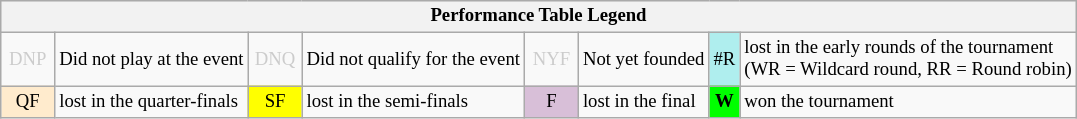<table class="wikitable" style="font-size:78%;">
<tr style="background:#efefef;">
<th colspan="8">Performance Table Legend</th>
</tr>
<tr>
<td style="color:#ccc; text-align:center; width:30px;">DNP</td>
<td>Did not play at the event</td>
<td style="color:#ccc; text-align:center; width:30px;">DNQ</td>
<td>Did not qualify for the event</td>
<td style="color:#ccc; text-align:center; width:30px;">NYF</td>
<td>Not yet founded</td>
<td style="text-align:center; background:#afeeee;">#R</td>
<td>lost in the early rounds of the tournament<br>(WR = Wildcard round, RR = Round robin)</td>
</tr>
<tr>
<td style="text-align:center; background:#ffebcd;">QF</td>
<td>lost in the quarter-finals</td>
<td style="text-align:center; background:yellow;">SF</td>
<td>lost in the semi-finals</td>
<td style="text-align:center; background:thistle;">F</td>
<td>lost in the final</td>
<td style="text-align:center; background:#0f0;"><strong>W</strong></td>
<td>won the tournament</td>
</tr>
</table>
